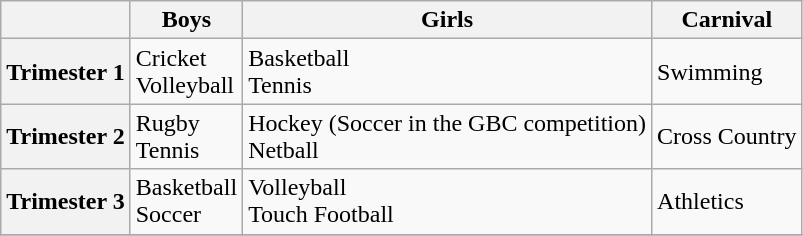<table class="wikitable">
<tr>
<th></th>
<th>Boys</th>
<th>Girls</th>
<th>Carnival</th>
</tr>
<tr>
<th>Trimester 1</th>
<td>Cricket<br>Volleyball</td>
<td>Basketball<br>Tennis</td>
<td>Swimming</td>
</tr>
<tr>
<th>Trimester 2</th>
<td>Rugby<br>Tennis</td>
<td>Hockey (Soccer in the GBC competition)<br>Netball</td>
<td>Cross Country</td>
</tr>
<tr>
<th>Trimester 3</th>
<td>Basketball<br>Soccer</td>
<td>Volleyball<br>Touch Football</td>
<td>Athletics</td>
</tr>
<tr>
</tr>
</table>
